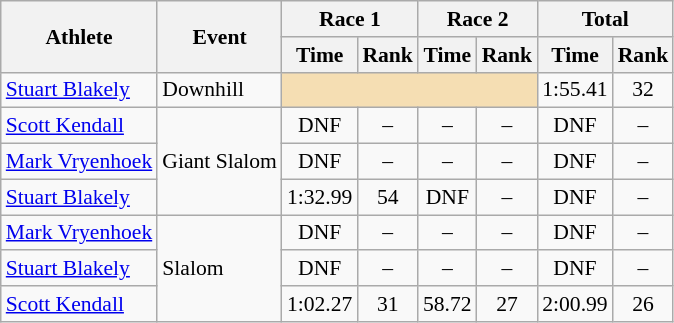<table class="wikitable" style="font-size:90%">
<tr>
<th rowspan="2">Athlete</th>
<th rowspan="2">Event</th>
<th colspan="2">Race 1</th>
<th colspan="2">Race 2</th>
<th colspan="2">Total</th>
</tr>
<tr>
<th>Time</th>
<th>Rank</th>
<th>Time</th>
<th>Rank</th>
<th>Time</th>
<th>Rank</th>
</tr>
<tr>
<td><a href='#'>Stuart Blakely</a></td>
<td>Downhill</td>
<td colspan="4" bgcolor="wheat"></td>
<td align="center">1:55.41</td>
<td align="center">32</td>
</tr>
<tr>
<td><a href='#'>Scott Kendall</a></td>
<td rowspan="3">Giant Slalom</td>
<td align="center">DNF</td>
<td align="center">–</td>
<td align="center">–</td>
<td align="center">–</td>
<td align="center">DNF</td>
<td align="center">–</td>
</tr>
<tr>
<td><a href='#'>Mark Vryenhoek</a></td>
<td align="center">DNF</td>
<td align="center">–</td>
<td align="center">–</td>
<td align="center">–</td>
<td align="center">DNF</td>
<td align="center">–</td>
</tr>
<tr>
<td><a href='#'>Stuart Blakely</a></td>
<td align="center">1:32.99</td>
<td align="center">54</td>
<td align="center">DNF</td>
<td align="center">–</td>
<td align="center">DNF</td>
<td align="center">–</td>
</tr>
<tr>
<td><a href='#'>Mark Vryenhoek</a></td>
<td rowspan="3">Slalom</td>
<td align="center">DNF</td>
<td align="center">–</td>
<td align="center">–</td>
<td align="center">–</td>
<td align="center">DNF</td>
<td align="center">–</td>
</tr>
<tr>
<td><a href='#'>Stuart Blakely</a></td>
<td align="center">DNF</td>
<td align="center">–</td>
<td align="center">–</td>
<td align="center">–</td>
<td align="center">DNF</td>
<td align="center">–</td>
</tr>
<tr>
<td><a href='#'>Scott Kendall</a></td>
<td align="center">1:02.27</td>
<td align="center">31</td>
<td align="center">58.72</td>
<td align="center">27</td>
<td align="center">2:00.99</td>
<td align="center">26</td>
</tr>
</table>
